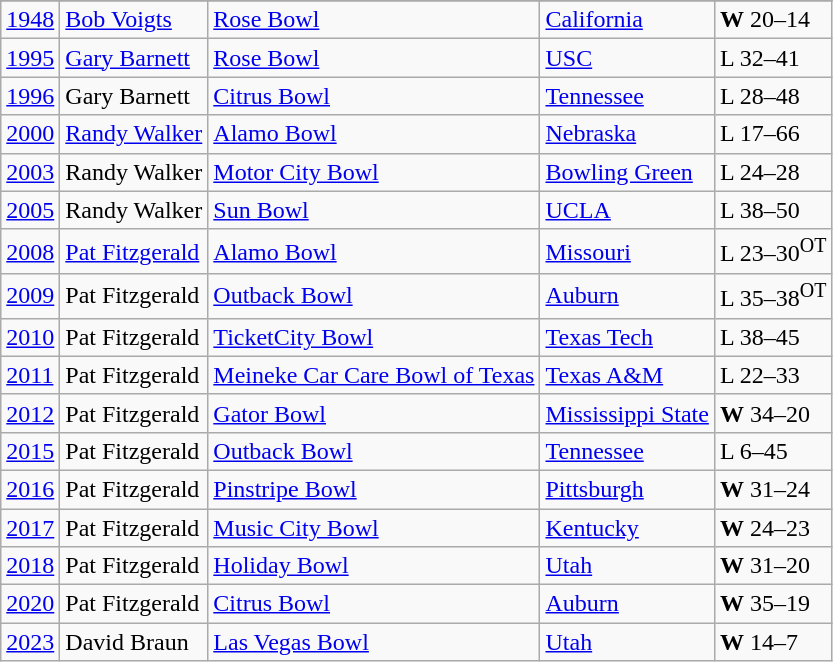<table class="wikitable">
<tr>
</tr>
<tr>
<td><a href='#'>1948</a></td>
<td><a href='#'>Bob Voigts</a></td>
<td><a href='#'>Rose Bowl</a></td>
<td><a href='#'>California</a></td>
<td><strong>W</strong> 20–14</td>
</tr>
<tr>
<td><a href='#'>1995</a></td>
<td><a href='#'>Gary Barnett</a></td>
<td><a href='#'>Rose Bowl</a></td>
<td><a href='#'>USC</a></td>
<td>L 32–41</td>
</tr>
<tr>
<td><a href='#'>1996</a></td>
<td>Gary Barnett</td>
<td><a href='#'>Citrus Bowl</a></td>
<td><a href='#'>Tennessee</a></td>
<td>L 28–48</td>
</tr>
<tr>
<td><a href='#'>2000</a></td>
<td><a href='#'>Randy Walker</a></td>
<td><a href='#'>Alamo Bowl</a></td>
<td><a href='#'>Nebraska</a></td>
<td>L 17–66</td>
</tr>
<tr>
<td><a href='#'>2003</a></td>
<td>Randy Walker</td>
<td><a href='#'>Motor City Bowl</a></td>
<td><a href='#'>Bowling Green</a></td>
<td>L 24–28</td>
</tr>
<tr>
<td><a href='#'>2005</a></td>
<td>Randy Walker</td>
<td><a href='#'>Sun Bowl</a></td>
<td><a href='#'>UCLA</a></td>
<td>L 38–50</td>
</tr>
<tr>
<td><a href='#'>2008</a></td>
<td><a href='#'>Pat Fitzgerald</a></td>
<td><a href='#'>Alamo Bowl</a></td>
<td><a href='#'>Missouri</a></td>
<td>L 23–30<sup>OT</sup></td>
</tr>
<tr>
<td><a href='#'>2009</a></td>
<td>Pat Fitzgerald</td>
<td><a href='#'>Outback Bowl</a></td>
<td><a href='#'>Auburn</a></td>
<td>L 35–38<sup>OT</sup></td>
</tr>
<tr>
<td><a href='#'>2010</a></td>
<td>Pat Fitzgerald</td>
<td><a href='#'>TicketCity Bowl</a></td>
<td><a href='#'>Texas Tech</a></td>
<td>L 38–45</td>
</tr>
<tr>
<td><a href='#'>2011</a></td>
<td>Pat Fitzgerald</td>
<td><a href='#'>Meineke Car Care Bowl of Texas</a></td>
<td><a href='#'>Texas A&M</a></td>
<td>L 22–33</td>
</tr>
<tr>
<td><a href='#'>2012</a></td>
<td>Pat Fitzgerald</td>
<td><a href='#'>Gator Bowl</a></td>
<td><a href='#'>Mississippi State</a></td>
<td><strong>W</strong> 34–20</td>
</tr>
<tr>
<td><a href='#'>2015</a></td>
<td>Pat Fitzgerald</td>
<td><a href='#'>Outback Bowl</a></td>
<td><a href='#'>Tennessee</a></td>
<td>L 6–45</td>
</tr>
<tr>
<td><a href='#'>2016</a></td>
<td>Pat Fitzgerald</td>
<td><a href='#'>Pinstripe Bowl</a></td>
<td><a href='#'>Pittsburgh</a></td>
<td><strong>W</strong> 31–24</td>
</tr>
<tr>
<td><a href='#'>2017</a></td>
<td>Pat Fitzgerald</td>
<td><a href='#'>Music City Bowl</a></td>
<td><a href='#'>Kentucky</a></td>
<td><strong>W</strong> 24–23</td>
</tr>
<tr>
<td><a href='#'>2018</a></td>
<td>Pat Fitzgerald</td>
<td><a href='#'>Holiday Bowl</a></td>
<td><a href='#'>Utah</a></td>
<td><strong>W</strong> 31–20</td>
</tr>
<tr>
<td><a href='#'>2020</a></td>
<td>Pat Fitzgerald</td>
<td><a href='#'>Citrus Bowl</a></td>
<td><a href='#'>Auburn</a></td>
<td><strong>W</strong> 35–19</td>
</tr>
<tr>
<td><a href='#'>2023</a></td>
<td>David Braun</td>
<td><a href='#'>Las Vegas Bowl</a></td>
<td><a href='#'>Utah</a></td>
<td><strong>W</strong> 14–7</td>
</tr>
</table>
